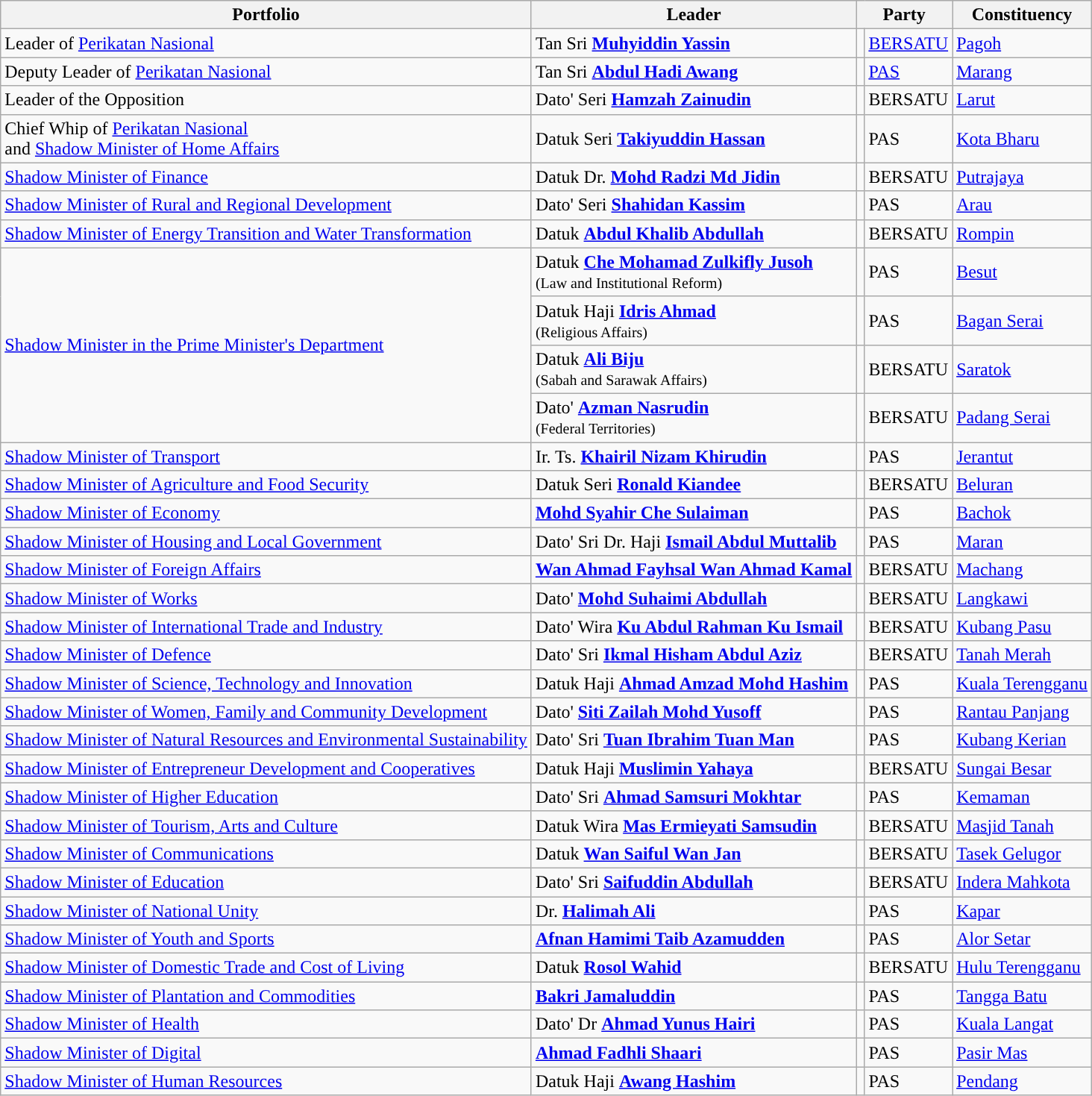<table class="sortable wikitable">
<tr>
<th>Portfolio</th>
<th>Leader</th>
<th colspan=2>Party</th>
<th>Constituency</th>
</tr>
<tr>
<td>Leader of <a href='#'>Perikatan Nasional</a></td>
<td>Tan Sri <strong><a href='#'>Muhyiddin Yassin</a></strong> </td>
<td style="background:"></td>
<td><a href='#'>BERSATU</a></td>
<td><a href='#'>Pagoh</a></td>
</tr>
<tr>
<td>Deputy Leader of <a href='#'>Perikatan Nasional</a></td>
<td>Tan Sri <strong><a href='#'>Abdul Hadi Awang</a></strong> </td>
<td style="background:"></td>
<td><a href='#'>PAS</a></td>
<td><a href='#'>Marang</a></td>
</tr>
<tr>
<td>Leader of the Opposition</td>
<td>Dato' Seri <strong><a href='#'>Hamzah Zainudin</a></strong> </td>
<td style="background:"></td>
<td>BERSATU</td>
<td><a href='#'>Larut</a></td>
</tr>
<tr>
<td>Chief Whip of <a href='#'>Perikatan Nasional</a> <br> and <a href='#'>Shadow Minister of Home Affairs</a></td>
<td>Datuk Seri <strong><a href='#'>Takiyuddin Hassan</a></strong> </td>
<td style="background:"></td>
<td>PAS</td>
<td><a href='#'>Kota Bharu</a></td>
</tr>
<tr>
<td><a href='#'>Shadow Minister of Finance</a></td>
<td>Datuk Dr. <strong><a href='#'>Mohd Radzi Md Jidin</a></strong> </td>
<td style="background:"></td>
<td>BERSATU</td>
<td><a href='#'>Putrajaya</a></td>
</tr>
<tr>
<td><a href='#'>Shadow Minister of Rural and Regional Development</a></td>
<td>Dato' Seri <strong><a href='#'>Shahidan Kassim</a></strong> </td>
<td style="background:"></td>
<td>PAS</td>
<td><a href='#'>Arau</a></td>
</tr>
<tr>
<td><a href='#'>Shadow Minister of Energy Transition and Water Transformation</a></td>
<td>Datuk <strong><a href='#'>Abdul Khalib Abdullah</a></strong> </td>
<td style="background:"></td>
<td>BERSATU</td>
<td><a href='#'>Rompin</a></td>
</tr>
<tr>
<td rowspan="4"><a href='#'>Shadow Minister in the Prime Minister's Department</a></td>
<td>Datuk <strong><a href='#'>Che Mohamad Zulkifly Jusoh</a></strong> <br><small>(Law and Institutional Reform)</small></td>
<td style="background:"></td>
<td>PAS</td>
<td><a href='#'>Besut</a></td>
</tr>
<tr>
<td>Datuk Haji <a href='#'><strong>Idris Ahmad</strong></a> <br><small>(Religious Affairs)</small></td>
<td style="background:"></td>
<td>PAS</td>
<td><a href='#'>Bagan Serai</a></td>
</tr>
<tr>
<td>Datuk <strong><a href='#'>Ali Biju</a></strong> <br><small>(Sabah and Sarawak Affairs)</small></td>
<td style="background:"></td>
<td>BERSATU</td>
<td><a href='#'>Saratok</a></td>
</tr>
<tr>
<td>Dato' <strong><a href='#'>Azman Nasrudin</a></strong> <br><small>(Federal Territories)</small></td>
<td style="background:"></td>
<td>BERSATU</td>
<td><a href='#'>Padang Serai</a></td>
</tr>
<tr>
<td><a href='#'>Shadow Minister of Transport</a></td>
<td>Ir. Ts. <strong><a href='#'>Khairil Nizam Khirudin</a></strong> </td>
<td style="background:"></td>
<td>PAS</td>
<td><a href='#'>Jerantut</a></td>
</tr>
<tr>
<td><a href='#'>Shadow Minister of Agriculture and Food Security</a></td>
<td>Datuk Seri <strong><a href='#'>Ronald Kiandee</a></strong> </td>
<td style="background:"></td>
<td>BERSATU</td>
<td><a href='#'>Beluran</a></td>
</tr>
<tr>
<td><a href='#'>Shadow Minister of Economy</a></td>
<td><strong><a href='#'>Mohd Syahir Che Sulaiman</a></strong> </td>
<td style="background:"></td>
<td>PAS</td>
<td><a href='#'>Bachok</a></td>
</tr>
<tr>
<td><a href='#'>Shadow Minister of Housing and Local Government</a></td>
<td>Dato' Sri Dr. Haji <strong><a href='#'>Ismail Abdul Muttalib</a></strong> </td>
<td style="background:"></td>
<td>PAS</td>
<td><a href='#'>Maran</a></td>
</tr>
<tr>
<td><a href='#'>Shadow Minister of Foreign Affairs</a></td>
<td><strong><a href='#'>Wan Ahmad Fayhsal Wan Ahmad Kamal</a></strong> </td>
<td style="background:"></td>
<td>BERSATU</td>
<td><a href='#'>Machang</a></td>
</tr>
<tr>
<td><a href='#'>Shadow Minister of Works</a></td>
<td>Dato' <strong><a href='#'>Mohd Suhaimi Abdullah</a></strong> </td>
<td style="background:"></td>
<td>BERSATU</td>
<td><a href='#'>Langkawi</a></td>
</tr>
<tr>
<td><a href='#'>Shadow Minister of International Trade and Industry</a></td>
<td>Dato' Wira <strong><a href='#'>Ku Abdul Rahman Ku Ismail</a></strong> </td>
<td style="background:"></td>
<td>BERSATU</td>
<td><a href='#'>Kubang Pasu</a></td>
</tr>
<tr>
<td><a href='#'>Shadow Minister of Defence</a></td>
<td>Dato' Sri <strong><a href='#'>Ikmal Hisham Abdul Aziz</a></strong> </td>
<td style="background:"></td>
<td>BERSATU</td>
<td><a href='#'>Tanah Merah</a></td>
</tr>
<tr>
<td><a href='#'>Shadow Minister of Science, Technology and Innovation</a></td>
<td>Datuk Haji <a href='#'><strong>Ahmad Amzad Mohd Hashim</strong></a> </td>
<td style="background:"></td>
<td>PAS</td>
<td><a href='#'>Kuala Terengganu</a></td>
</tr>
<tr>
<td><a href='#'>Shadow Minister of Women, Family and Community Development</a></td>
<td>Dato' <strong><a href='#'>Siti Zailah Mohd Yusoff</a></strong> </td>
<td style="background:"></td>
<td>PAS</td>
<td><a href='#'>Rantau Panjang</a></td>
</tr>
<tr>
<td><a href='#'>Shadow Minister of Natural Resources and Environmental Sustainability</a></td>
<td>Dato' Sri <strong><a href='#'>Tuan Ibrahim Tuan Man</a></strong>  <strong></strong></td>
<td style="background:"></td>
<td>PAS</td>
<td><a href='#'>Kubang Kerian</a></td>
</tr>
<tr>
<td><a href='#'>Shadow Minister of Entrepreneur Development and Cooperatives</a></td>
<td>Datuk Haji <strong><a href='#'>Muslimin Yahaya</a></strong> </td>
<td style="background:"></td>
<td>BERSATU</td>
<td><a href='#'>Sungai Besar</a></td>
</tr>
<tr>
<td><a href='#'>Shadow Minister of Higher Education</a></td>
<td>Dato' Sri <strong><a href='#'>Ahmad Samsuri Mokhtar</a></strong>  <strong></strong></td>
<td style="background:"></td>
<td>PAS</td>
<td><a href='#'>Kemaman</a></td>
</tr>
<tr>
<td><a href='#'>Shadow Minister of Tourism, Arts and Culture</a></td>
<td>Datuk Wira <strong><a href='#'>Mas Ermieyati Samsudin</a></strong> </td>
<td style="background:"></td>
<td>BERSATU</td>
<td><a href='#'>Masjid Tanah</a></td>
</tr>
<tr>
<td><a href='#'>Shadow Minister of Communications</a></td>
<td>Datuk <strong><a href='#'>Wan Saiful Wan Jan</a></strong> </td>
<td style="background:"></td>
<td>BERSATU</td>
<td><a href='#'>Tasek Gelugor</a></td>
</tr>
<tr>
<td><a href='#'>Shadow Minister of Education</a></td>
<td>Dato' Sri <strong><a href='#'>Saifuddin Abdullah</a></strong> </td>
<td style="background:"></td>
<td>BERSATU</td>
<td><a href='#'>Indera Mahkota</a></td>
</tr>
<tr>
<td><a href='#'>Shadow Minister of National Unity</a></td>
<td>Dr. <strong><a href='#'>Halimah Ali</a></strong> </td>
<td style="background:"></td>
<td>PAS</td>
<td><a href='#'>Kapar</a></td>
</tr>
<tr>
<td><a href='#'>Shadow Minister of Youth and Sports</a></td>
<td><strong><a href='#'>Afnan Hamimi Taib Azamudden</a></strong> </td>
<td style="background:"></td>
<td>PAS</td>
<td><a href='#'>Alor Setar</a></td>
</tr>
<tr>
<td><a href='#'>Shadow Minister of Domestic Trade and Cost of Living</a></td>
<td>Datuk <strong><a href='#'>Rosol Wahid</a></strong> </td>
<td style="background:"></td>
<td>BERSATU</td>
<td><a href='#'>Hulu Terengganu</a></td>
</tr>
<tr>
<td><a href='#'>Shadow Minister of Plantation and Commodities</a></td>
<td><strong><a href='#'>Bakri Jamaluddin</a></strong> </td>
<td style="background:"></td>
<td>PAS</td>
<td><a href='#'>Tangga Batu</a></td>
</tr>
<tr>
<td><a href='#'>Shadow Minister of Health</a></td>
<td>Dato' Dr <strong><a href='#'>Ahmad Yunus Hairi</a></strong>  <strong></strong></td>
<td style="background:"></td>
<td>PAS</td>
<td><a href='#'>Kuala Langat</a></td>
</tr>
<tr>
<td><a href='#'>Shadow Minister of Digital</a></td>
<td><strong><a href='#'>Ahmad Fadhli Shaari</a></strong> </td>
<td style="background:"></td>
<td>PAS</td>
<td><a href='#'>Pasir Mas</a></td>
</tr>
<tr>
<td><a href='#'>Shadow Minister of Human Resources</a></td>
<td>Datuk Haji <strong><a href='#'>Awang Hashim</a></strong> </td>
<td style="background:"></td>
<td>PAS</td>
<td><a href='#'>Pendang</a></td>
</tr>
</table>
